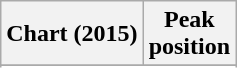<table class="wikitable sortable" border="1">
<tr>
<th>Chart (2015)</th>
<th>Peak<br>position</th>
</tr>
<tr>
</tr>
<tr>
</tr>
<tr>
</tr>
</table>
